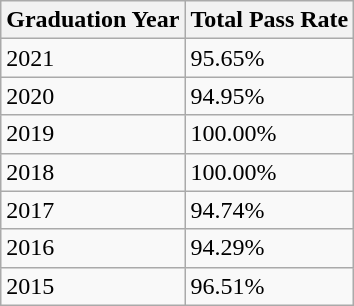<table class="wikitable">
<tr>
<th>Graduation Year</th>
<th>Total Pass Rate</th>
</tr>
<tr>
<td>2021</td>
<td>95.65%</td>
</tr>
<tr>
<td>2020</td>
<td>94.95%</td>
</tr>
<tr>
<td>2019</td>
<td>100.00%</td>
</tr>
<tr>
<td>2018</td>
<td>100.00%</td>
</tr>
<tr>
<td>2017</td>
<td>94.74%</td>
</tr>
<tr>
<td>2016</td>
<td>94.29%</td>
</tr>
<tr>
<td>2015</td>
<td>96.51%</td>
</tr>
</table>
